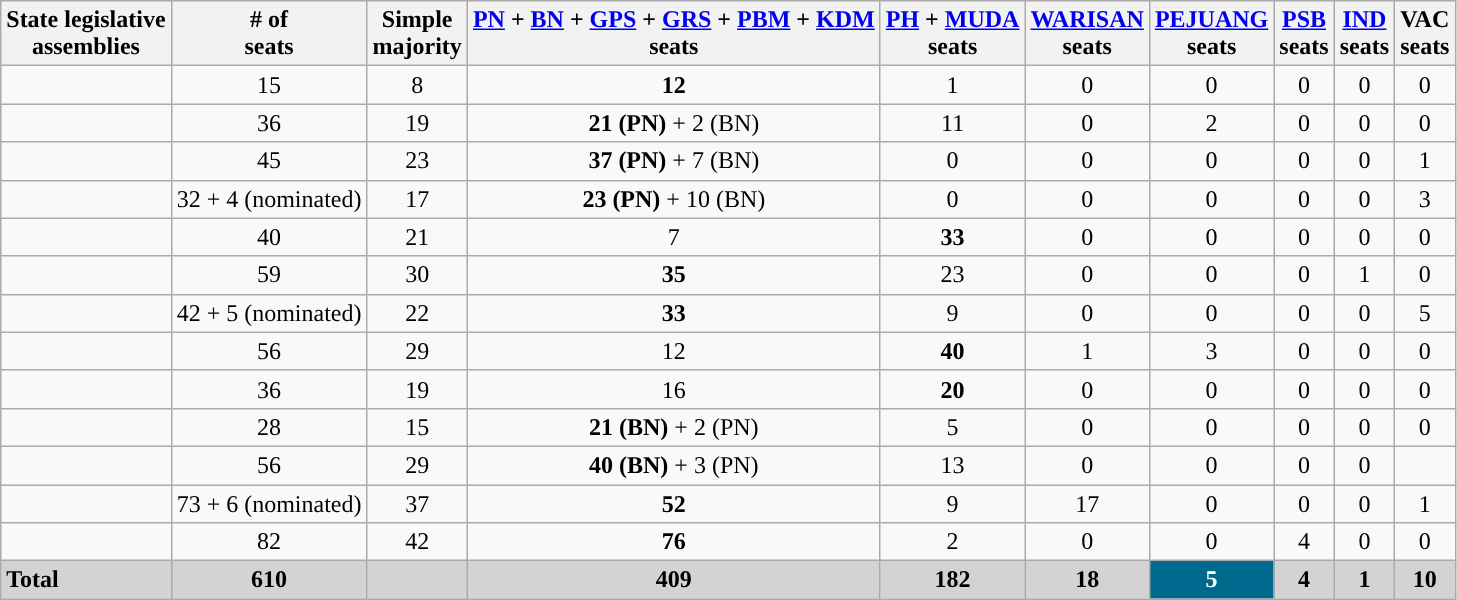<table class="wikitable sortable" style="text-align:center">
<tr>
<th>State legislative<br>assemblies</th>
<th># of<br>seats</th>
<th>Simple<br>majority</th>
<th><a href='#'>PN</a> + <a href='#'>BN</a> + <a href='#'>GPS</a> + <a href='#'>GRS</a> + <a href='#'>PBM</a> + <a href='#'>KDM</a><br>seats</th>
<th><a href='#'>PH</a> + <a href='#'>MUDA</a><br>seats</th>
<th><a href='#'>WARISAN</a><br>seats</th>
<th><a href='#'>PEJUANG</a><br>seats</th>
<th><a href='#'>PSB</a><br>seats</th>
<th><a href='#'>IND</a><br>seats</th>
<th>VAC<br>seats</th>
</tr>
<tr>
<td style="text-align:left"></td>
<td>15</td>
<td>8</td>
<td style="background:"><strong>12</strong></td>
<td>1</td>
<td>0</td>
<td>0</td>
<td>0</td>
<td>0</td>
<td>0</td>
</tr>
<tr>
<td style="text-align:left"></td>
<td>36</td>
<td>19</td>
<td style="background:"><strong>21 (PN)</strong> + 2 (BN)</td>
<td>11</td>
<td>0</td>
<td>2</td>
<td>0</td>
<td>0</td>
<td>0</td>
</tr>
<tr>
<td style="text-align:left"></td>
<td>45</td>
<td>23</td>
<td style="background:"><strong>37 (PN)</strong> + 7 (BN)</td>
<td>0</td>
<td>0</td>
<td>0</td>
<td>0</td>
<td>0</td>
<td>1</td>
</tr>
<tr>
<td style="text-align:left"></td>
<td>32 + 4 (nominated)</td>
<td>17</td>
<td style="background:"><strong>23 (PN)</strong> + 10 (BN)</td>
<td>0</td>
<td>0</td>
<td>0</td>
<td>0</td>
<td>0</td>
<td>3</td>
</tr>
<tr>
<td style="text-align:left"></td>
<td>40</td>
<td>21</td>
<td>7</td>
<td style="background-color:"><strong>33</strong></td>
<td>0</td>
<td>0</td>
<td>0</td>
<td>0</td>
<td>0</td>
</tr>
<tr>
<td style="text-align:left"></td>
<td>59</td>
<td>30</td>
<td style="background:"><strong>35</strong></td>
<td>23</td>
<td>0</td>
<td>0</td>
<td>0</td>
<td>1</td>
<td>0</td>
</tr>
<tr>
<td style="text-align:left"></td>
<td>42 + 5 (nominated)</td>
<td>22</td>
<td style="background:"><strong>33</strong></td>
<td>9</td>
<td>0</td>
<td>0</td>
<td>0</td>
<td>0</td>
<td>5</td>
</tr>
<tr>
<td style="text-align:left"></td>
<td>56</td>
<td>29</td>
<td>12</td>
<td style="background:"><strong>40</strong></td>
<td>1</td>
<td>3</td>
<td>0</td>
<td>0</td>
<td>0</td>
</tr>
<tr>
<td style="text-align:left"></td>
<td>36</td>
<td>19</td>
<td>16</td>
<td style="background:"><strong>20</strong></td>
<td>0</td>
<td>0</td>
<td>0</td>
<td>0</td>
<td>0</td>
</tr>
<tr>
<td style="text-align:left"></td>
<td>28</td>
<td>15</td>
<td style="background:"><strong>21 (BN)</strong> + 2 (PN)</td>
<td>5</td>
<td>0</td>
<td>0</td>
<td>0</td>
<td>0</td>
<td>0</td>
</tr>
<tr>
<td style="text-align:left"></td>
<td>56</td>
<td>29</td>
<td style="background:"><strong>40 (BN)</strong> + 3 (PN)</td>
<td>13</td>
<td>0</td>
<td>0</td>
<td>0</td>
<td>0</td>
</tr>
<tr>
<td style="text-align:left"></td>
<td>73 + 6 (nominated)</td>
<td>37</td>
<td style="background:"><strong>52</strong></td>
<td>9</td>
<td>17</td>
<td>0</td>
<td>0</td>
<td>0</td>
<td>1</td>
</tr>
<tr>
<td style="text-align:left"></td>
<td>82</td>
<td>42</td>
<td style="background:"><strong>76</strong></td>
<td>2</td>
<td>0</td>
<td>0</td>
<td>4</td>
<td>0</td>
<td>0</td>
</tr>
<tr class="sortbottom" style="background:lightgrey">
<td style="text-align:left"><strong>Total</strong></td>
<td><strong>610</strong></td>
<td></td>
<td style="background:"><strong>409</strong></td>
<td style="background-color:"><strong>182</strong></td>
<td style="background:"><strong>18</strong></td>
<td style="background:#006A8E; color:white"><strong>5</strong></td>
<td style="background:"><strong>4</strong></td>
<td style="background:"><strong>1</strong></td>
<td><strong>10</strong></td>
</tr>
</table>
